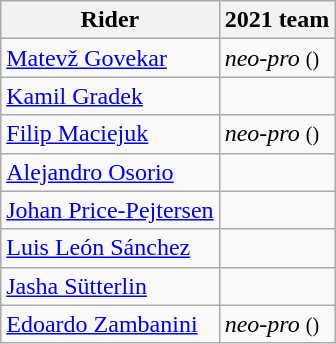<table class="wikitable">
<tr>
<th>Rider</th>
<th>2021 team</th>
</tr>
<tr>
<td><a href='#'>Matevž Govekar</a></td>
<td><em>neo-pro</em> <small>()</small></td>
</tr>
<tr>
<td><a href='#'>Kamil Gradek</a></td>
<td></td>
</tr>
<tr>
<td><a href='#'>Filip Maciejuk</a></td>
<td><em>neo-pro</em> <small>()</small></td>
</tr>
<tr>
<td><a href='#'>Alejandro Osorio</a></td>
<td></td>
</tr>
<tr>
<td><a href='#'>Johan Price-Pejtersen</a></td>
<td></td>
</tr>
<tr>
<td><a href='#'>Luis León Sánchez</a></td>
<td></td>
</tr>
<tr>
<td><a href='#'>Jasha Sütterlin</a></td>
<td></td>
</tr>
<tr>
<td><a href='#'>Edoardo Zambanini</a></td>
<td><em>neo-pro</em> <small>()</small></td>
</tr>
</table>
